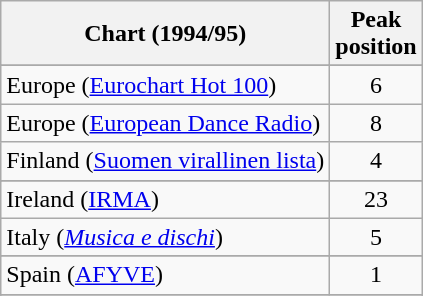<table class="wikitable sortable">
<tr>
<th>Chart (1994/95)</th>
<th>Peak<br>position</th>
</tr>
<tr>
</tr>
<tr>
</tr>
<tr>
</tr>
<tr>
<td>Europe (<a href='#'>Eurochart Hot 100</a>)</td>
<td align="center">6</td>
</tr>
<tr>
<td>Europe (<a href='#'>European Dance Radio</a>)</td>
<td align="center">8</td>
</tr>
<tr>
<td>Finland (<a href='#'>Suomen virallinen lista</a>)</td>
<td align="center">4</td>
</tr>
<tr>
</tr>
<tr>
</tr>
<tr>
<td>Ireland (<a href='#'>IRMA</a>)</td>
<td align="center">23</td>
</tr>
<tr>
<td>Italy (<em><a href='#'>Musica e dischi</a></em>)</td>
<td align="center">5</td>
</tr>
<tr>
</tr>
<tr>
</tr>
<tr>
</tr>
<tr>
<td>Spain (<a href='#'>AFYVE</a>)</td>
<td align="center">1</td>
</tr>
<tr>
</tr>
<tr>
</tr>
<tr>
</tr>
</table>
